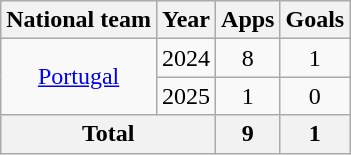<table class=wikitable style="text-align: center">
<tr>
<th>National team</th>
<th>Year</th>
<th>Apps</th>
<th>Goals</th>
</tr>
<tr>
<td rowspan="2"><a href='#'>Portugal</a></td>
<td>2024</td>
<td>8</td>
<td>1</td>
</tr>
<tr>
<td>2025</td>
<td>1</td>
<td>0</td>
</tr>
<tr>
<th colspan="2">Total</th>
<th>9</th>
<th>1</th>
</tr>
</table>
